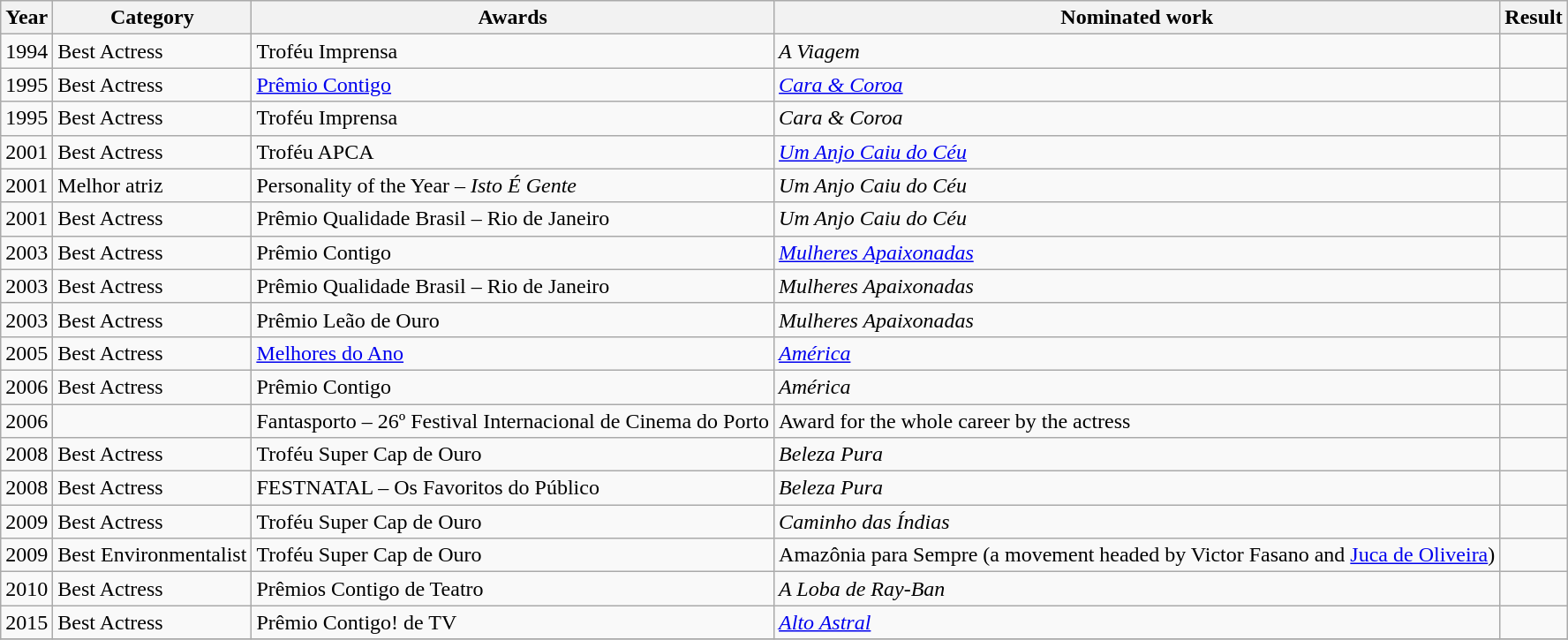<table class="wikitable">
<tr>
<th>Year</th>
<th>Category</th>
<th>Awards</th>
<th>Nominated work</th>
<th>Result</th>
</tr>
<tr>
<td>1994</td>
<td>Best Actress</td>
<td>Troféu Imprensa</td>
<td><em>A Viagem</em></td>
<td></td>
</tr>
<tr>
<td>1995</td>
<td>Best Actress</td>
<td><a href='#'>Prêmio Contigo</a></td>
<td><em><a href='#'>Cara & Coroa</a></em></td>
<td></td>
</tr>
<tr>
<td>1995</td>
<td>Best Actress</td>
<td>Troféu Imprensa</td>
<td><em>Cara & Coroa</em></td>
<td></td>
</tr>
<tr>
<td>2001</td>
<td>Best Actress</td>
<td>Troféu APCA</td>
<td><em><a href='#'>Um Anjo Caiu do Céu</a></em></td>
<td></td>
</tr>
<tr>
<td>2001</td>
<td>Melhor atriz</td>
<td>Personality of the Year – <em>Isto É Gente</em></td>
<td><em>Um Anjo Caiu do Céu</em></td>
<td></td>
</tr>
<tr>
<td>2001</td>
<td>Best Actress</td>
<td>Prêmio Qualidade Brasil – Rio de Janeiro</td>
<td><em>Um Anjo Caiu do Céu</em></td>
<td></td>
</tr>
<tr>
<td>2003</td>
<td>Best Actress</td>
<td>Prêmio Contigo</td>
<td><em><a href='#'>Mulheres Apaixonadas</a></em></td>
<td></td>
</tr>
<tr>
<td>2003</td>
<td>Best Actress</td>
<td>Prêmio Qualidade Brasil – Rio de Janeiro</td>
<td><em>Mulheres Apaixonadas</em></td>
<td></td>
</tr>
<tr>
<td>2003</td>
<td>Best Actress</td>
<td>Prêmio Leão de Ouro</td>
<td><em>Mulheres Apaixonadas</em></td>
<td></td>
</tr>
<tr>
<td>2005</td>
<td>Best Actress</td>
<td><a href='#'>Melhores do Ano</a></td>
<td><em><a href='#'>América</a></em></td>
<td></td>
</tr>
<tr>
<td>2006</td>
<td>Best Actress</td>
<td>Prêmio Contigo</td>
<td><em>América</em></td>
<td></td>
</tr>
<tr>
<td>2006</td>
<td></td>
<td>Fantasporto – 26º Festival Internacional de Cinema do Porto</td>
<td>Award for the whole career by the actress</td>
<td></td>
</tr>
<tr>
<td>2008</td>
<td>Best Actress</td>
<td>Troféu Super Cap de Ouro</td>
<td><em>Beleza Pura</em></td>
<td></td>
</tr>
<tr>
<td>2008</td>
<td>Best Actress</td>
<td>FESTNATAL – Os Favoritos do Público</td>
<td><em>Beleza Pura</em></td>
<td></td>
</tr>
<tr>
<td>2009</td>
<td>Best Actress</td>
<td>Troféu Super Cap de Ouro</td>
<td><em>Caminho das Índias</em></td>
<td></td>
</tr>
<tr>
<td>2009</td>
<td>Best Environmentalist</td>
<td>Troféu Super Cap de Ouro</td>
<td>Amazônia para Sempre (a movement headed by Victor Fasano and <a href='#'>Juca de Oliveira</a>)</td>
<td></td>
</tr>
<tr>
<td>2010</td>
<td>Best Actress</td>
<td>Prêmios Contigo de Teatro</td>
<td><em>A Loba de Ray-Ban</em></td>
<td></td>
</tr>
<tr>
<td>2015</td>
<td>Best Actress</td>
<td>Prêmio Contigo! de TV</td>
<td><em><a href='#'>Alto Astral</a></em></td>
<td></td>
</tr>
<tr>
</tr>
</table>
